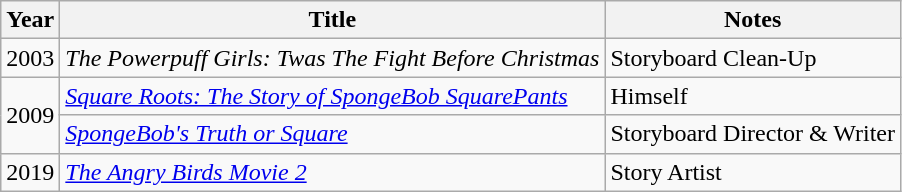<table class="wikitable">
<tr>
<th>Year</th>
<th>Title</th>
<th>Notes</th>
</tr>
<tr>
<td>2003</td>
<td><em>The Powerpuff Girls: Twas The Fight Before Christmas</em></td>
<td>Storyboard Clean-Up</td>
</tr>
<tr>
<td rowspan=2>2009</td>
<td><em><a href='#'>Square Roots: The Story of SpongeBob SquarePants</a></em></td>
<td>Himself</td>
</tr>
<tr>
<td><em><a href='#'>SpongeBob's Truth or Square</a></em></td>
<td>Storyboard Director & Writer</td>
</tr>
<tr>
<td>2019</td>
<td><em><a href='#'>The Angry Birds Movie 2</a></em></td>
<td>Story Artist</td>
</tr>
</table>
